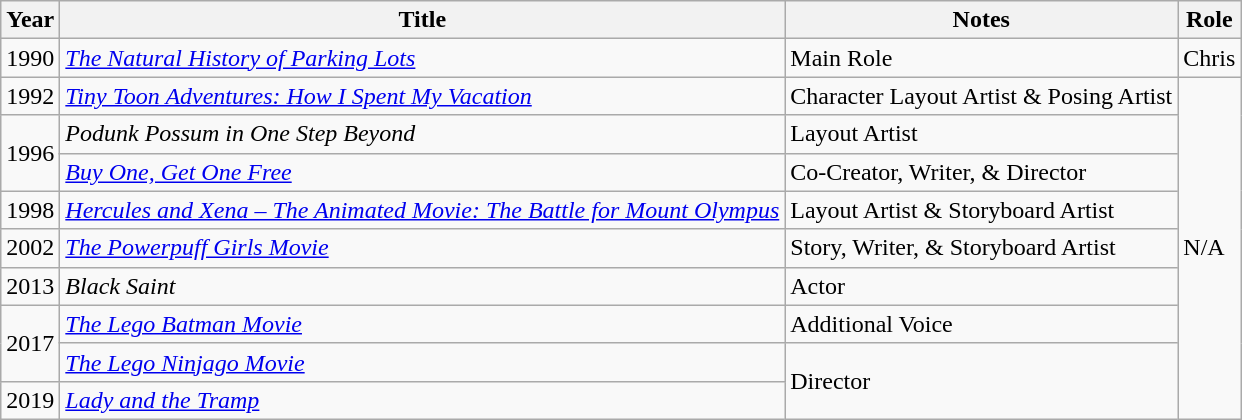<table class="wikitable">
<tr>
<th>Year</th>
<th>Title</th>
<th>Notes</th>
<th>Role</th>
</tr>
<tr>
<td>1990</td>
<td><em><a href='#'>The Natural History of Parking Lots</a></em></td>
<td>Main Role</td>
<td>Chris</td>
</tr>
<tr>
<td>1992</td>
<td><em><a href='#'>Tiny Toon Adventures: How I Spent My Vacation</a></em></td>
<td>Character Layout Artist & Posing Artist</td>
<td rowspan="10">N/A</td>
</tr>
<tr>
<td rowspan="2">1996</td>
<td><em>Podunk Possum in One Step Beyond</em></td>
<td>Layout Artist</td>
</tr>
<tr>
<td><a href='#'><em>Buy One, Get One Free</em></a></td>
<td>Co-Creator, Writer, & Director</td>
</tr>
<tr>
<td>1998</td>
<td><em><a href='#'>Hercules and Xena – The Animated Movie: The Battle for Mount Olympus</a></em></td>
<td>Layout Artist & Storyboard Artist</td>
</tr>
<tr>
<td>2002</td>
<td><em><a href='#'>The Powerpuff Girls Movie</a></em></td>
<td>Story, Writer, & Storyboard Artist</td>
</tr>
<tr>
<td>2013</td>
<td><em>Black Saint</em></td>
<td>Actor</td>
</tr>
<tr>
<td rowspan="2">2017</td>
<td><em><a href='#'>The Lego Batman Movie</a></em></td>
<td>Additional Voice</td>
</tr>
<tr>
<td><em><a href='#'>The Lego Ninjago Movie</a></em></td>
<td rowspan="2">Director</td>
</tr>
<tr>
<td>2019</td>
<td><em><a href='#'>Lady and the Tramp</a></em></td>
</tr>
</table>
